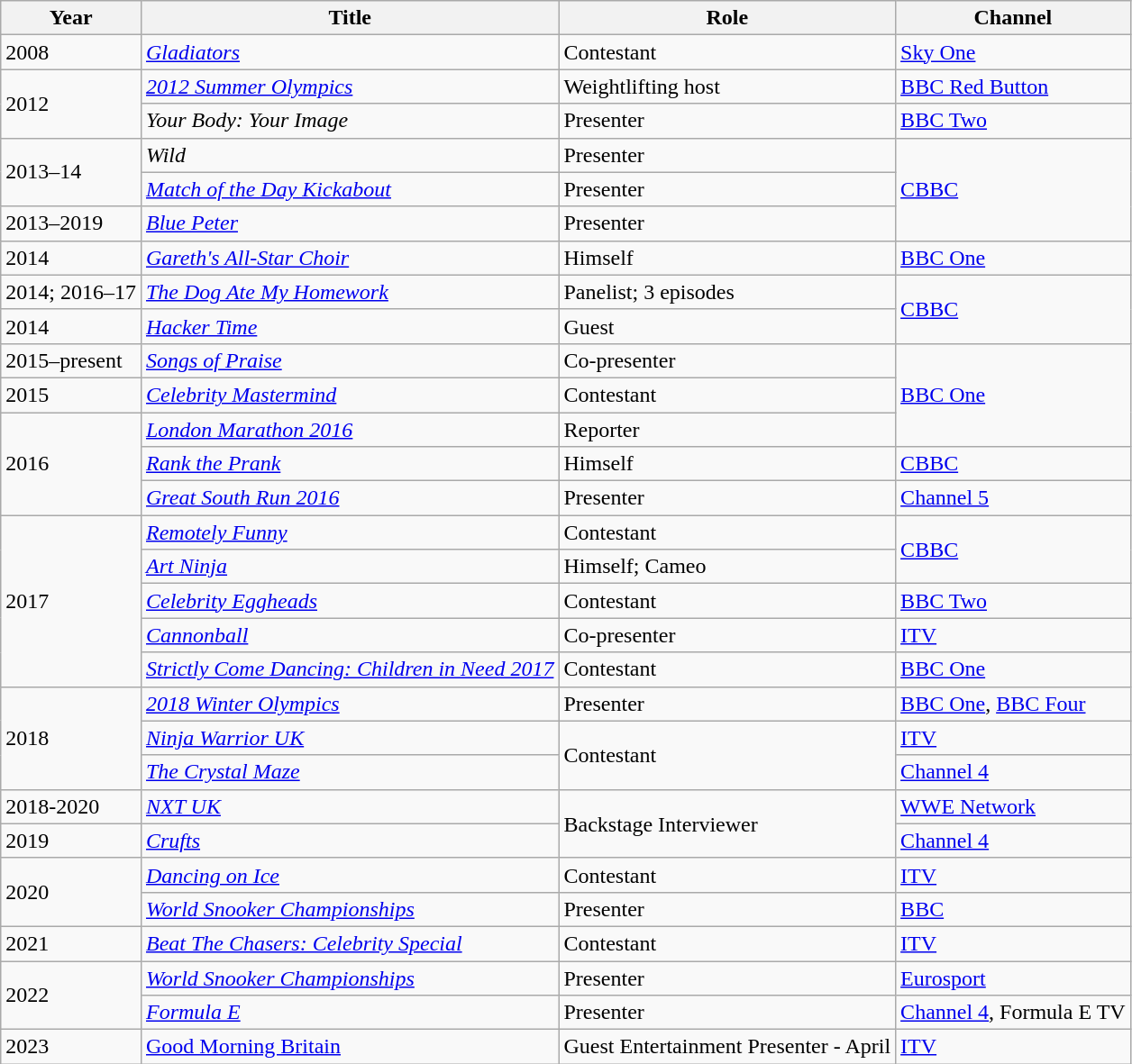<table class="wikitable unsortable">
<tr>
<th>Year</th>
<th>Title</th>
<th>Role</th>
<th>Channel</th>
</tr>
<tr>
<td>2008</td>
<td><em><a href='#'>Gladiators</a></em></td>
<td>Contestant</td>
<td><a href='#'>Sky One</a></td>
</tr>
<tr>
<td rowspan="2">2012</td>
<td><em><a href='#'>2012 Summer Olympics</a></em></td>
<td>Weightlifting host</td>
<td><a href='#'>BBC Red Button</a></td>
</tr>
<tr>
<td><em>Your Body: Your Image</em></td>
<td>Presenter</td>
<td><a href='#'>BBC Two</a></td>
</tr>
<tr>
<td rowspan="2">2013–14</td>
<td><em>Wild</em></td>
<td>Presenter</td>
<td rowspan="3"><a href='#'>CBBC</a></td>
</tr>
<tr>
<td><em><a href='#'>Match of the Day Kickabout</a></em></td>
<td>Presenter</td>
</tr>
<tr>
<td>2013–2019</td>
<td><em><a href='#'>Blue Peter</a></em></td>
<td>Presenter</td>
</tr>
<tr>
<td>2014</td>
<td><em><a href='#'>Gareth's All-Star Choir</a></em></td>
<td>Himself</td>
<td><a href='#'>BBC One</a></td>
</tr>
<tr>
<td>2014; 2016–17</td>
<td><em><a href='#'>The Dog Ate My Homework</a></em></td>
<td>Panelist; 3 episodes</td>
<td rowspan="2"><a href='#'>CBBC</a></td>
</tr>
<tr>
<td>2014</td>
<td><em><a href='#'>Hacker Time</a></em></td>
<td>Guest</td>
</tr>
<tr>
<td>2015–present</td>
<td><em><a href='#'>Songs of Praise</a></em></td>
<td>Co-presenter</td>
<td rowspan="3"><a href='#'>BBC One</a></td>
</tr>
<tr>
<td>2015</td>
<td><em><a href='#'>Celebrity Mastermind</a></em></td>
<td>Contestant</td>
</tr>
<tr>
<td rowspan="3">2016</td>
<td><em><a href='#'>London Marathon 2016</a></em></td>
<td>Reporter</td>
</tr>
<tr>
<td><em><a href='#'>Rank the Prank</a></em></td>
<td>Himself</td>
<td><a href='#'>CBBC</a></td>
</tr>
<tr>
<td><em><a href='#'>Great South Run 2016</a></em></td>
<td>Presenter</td>
<td><a href='#'>Channel 5</a></td>
</tr>
<tr>
<td rowspan="5">2017</td>
<td><em><a href='#'>Remotely Funny</a></em></td>
<td>Contestant</td>
<td rowspan="2"><a href='#'>CBBC</a></td>
</tr>
<tr>
<td><em><a href='#'>Art Ninja</a></em></td>
<td>Himself; Cameo</td>
</tr>
<tr>
<td><em><a href='#'>Celebrity Eggheads</a></em></td>
<td>Contestant</td>
<td><a href='#'>BBC Two</a></td>
</tr>
<tr>
<td><em><a href='#'>Cannonball</a></em></td>
<td>Co-presenter</td>
<td><a href='#'>ITV</a></td>
</tr>
<tr>
<td><em><a href='#'>Strictly Come Dancing: Children in Need 2017</a></em></td>
<td>Contestant</td>
<td><a href='#'>BBC One</a></td>
</tr>
<tr>
<td rowspan="3">2018</td>
<td><em><a href='#'>2018 Winter Olympics</a></em></td>
<td>Presenter</td>
<td><a href='#'>BBC One</a>, <a href='#'>BBC Four</a></td>
</tr>
<tr>
<td><em><a href='#'>Ninja Warrior UK</a></em></td>
<td rowspan="2">Contestant</td>
<td><a href='#'>ITV</a></td>
</tr>
<tr>
<td><em><a href='#'>The Crystal Maze</a></em></td>
<td><a href='#'>Channel 4</a></td>
</tr>
<tr>
<td>2018-2020</td>
<td><em><a href='#'>NXT UK</a></em></td>
<td rowspan="2">Backstage Interviewer</td>
<td><a href='#'>WWE Network</a></td>
</tr>
<tr>
<td>2019</td>
<td><em><a href='#'>Crufts</a></em></td>
<td><a href='#'>Channel 4</a></td>
</tr>
<tr>
<td rowspan="2">2020</td>
<td><em><a href='#'>Dancing on Ice</a></em></td>
<td>Contestant</td>
<td><a href='#'>ITV</a></td>
</tr>
<tr>
<td><em><a href='#'>World Snooker Championships</a></em></td>
<td>Presenter</td>
<td><a href='#'>BBC</a></td>
</tr>
<tr>
<td>2021</td>
<td><a href='#'><em>Beat The Chasers: Celebrity Special</em></a></td>
<td>Contestant</td>
<td><a href='#'>ITV</a></td>
</tr>
<tr>
<td rowspan="2">2022</td>
<td><em><a href='#'>World Snooker Championships</a></em></td>
<td>Presenter</td>
<td><a href='#'>Eurosport</a></td>
</tr>
<tr>
<td><em><a href='#'>Formula E</a></em></td>
<td>Presenter</td>
<td><a href='#'>Channel 4</a>, Formula E TV</td>
</tr>
<tr>
<td>2023</td>
<td><a href='#'>Good Morning Britain</a></td>
<td>Guest Entertainment Presenter - April</td>
<td><a href='#'>ITV</a></td>
</tr>
</table>
